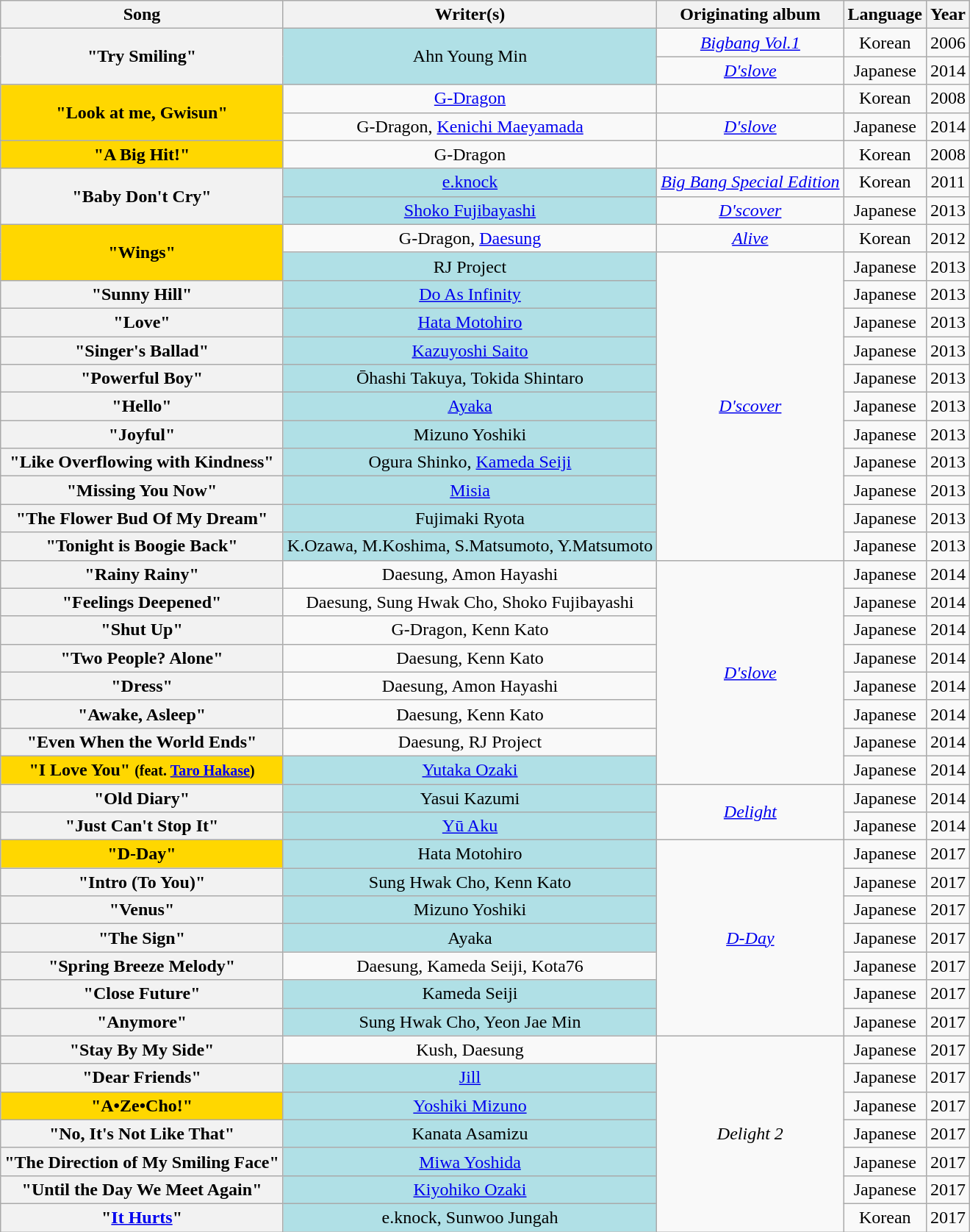<table class="wikitable sortable plainrowheaders" style="text-align:center;">
<tr>
<th scope="col">Song</th>
<th scope="col" class="unsortable">Writer(s)</th>
<th scope="col">Originating album</th>
<th scope="col">Language</th>
<th scope="col">Year</th>
</tr>
<tr>
<th scope="row" rowspan="2">"Try Smiling"</th>
<td rowspan="2" style="background-color:powderblue">Ahn Young Min </td>
<td><em><a href='#'>Bigbang Vol.1</a></em></td>
<td>Korean</td>
<td>2006</td>
</tr>
<tr>
<td><em><a href='#'>D'slove</a></em></td>
<td>Japanese</td>
<td>2014</td>
</tr>
<tr>
<th scope=row style="background-color:gold" rowspan="2">"Look at me, Gwisun" </th>
<td><a href='#'>G-Dragon</a></td>
<td></td>
<td>Korean</td>
<td>2008</td>
</tr>
<tr>
<td>G-Dragon, <a href='#'>Kenichi Maeyamada</a></td>
<td><em><a href='#'>D'slove</a></em></td>
<td>Japanese</td>
<td>2014</td>
</tr>
<tr>
<th scope=row style="background-color:gold">"A Big Hit!" </th>
<td>G-Dragon</td>
<td></td>
<td>Korean</td>
<td>2008</td>
</tr>
<tr>
<th scope="row" rowspan="2">"Baby Don't Cry"</th>
<td style="background-color:powderblue"><a href='#'>e.knock</a> </td>
<td><em><a href='#'>Big Bang Special Edition</a></em></td>
<td>Korean</td>
<td>2011</td>
</tr>
<tr>
<td style="background-color:powderblue"><a href='#'>Shoko Fujibayashi</a> </td>
<td><em><a href='#'>D'scover</a></em></td>
<td>Japanese</td>
<td>2013</td>
</tr>
<tr>
<th scope=row style="background-color:gold" rowspan="2">"Wings" </th>
<td>G-Dragon, <a href='#'>Daesung</a></td>
<td><em><a href='#'>Alive</a></em></td>
<td>Korean</td>
<td>2012</td>
</tr>
<tr>
<td style="background-color:powderblue">RJ Project </td>
<td rowspan="11"><em><a href='#'>D'scover</a></em></td>
<td>Japanese</td>
<td>2013</td>
</tr>
<tr>
<th scope="row">"Sunny Hill"</th>
<td style="background-color:powderblue"><a href='#'>Do As Infinity</a> </td>
<td>Japanese</td>
<td>2013</td>
</tr>
<tr>
<th scope="row">"Love"</th>
<td style="background-color:powderblue"><a href='#'>Hata Motohiro</a> </td>
<td>Japanese</td>
<td>2013</td>
</tr>
<tr>
<th scope="row">"Singer's Ballad"</th>
<td style="background-color:powderblue"><a href='#'>Kazuyoshi Saito</a> </td>
<td>Japanese</td>
<td>2013</td>
</tr>
<tr>
<th scope="row">"Powerful Boy"</th>
<td style="background-color:powderblue">Ōhashi Takuya, Tokida Shintaro </td>
<td>Japanese</td>
<td>2013</td>
</tr>
<tr>
<th scope="row">"Hello"</th>
<td style="background-color:powderblue"><a href='#'>Ayaka</a> </td>
<td>Japanese</td>
<td>2013</td>
</tr>
<tr>
<th scope="row">"Joyful"</th>
<td style="background-color:powderblue">Mizuno Yoshiki </td>
<td>Japanese</td>
<td>2013</td>
</tr>
<tr>
<th scope="row">"Like Overflowing with Kindness"</th>
<td style="background-color:powderblue">Ogura Shinko, <a href='#'>Kameda Seiji</a> </td>
<td>Japanese</td>
<td>2013</td>
</tr>
<tr>
<th scope="row">"Missing You Now"</th>
<td style="background-color:powderblue"><a href='#'>Misia</a> </td>
<td>Japanese</td>
<td>2013</td>
</tr>
<tr>
<th scope="row">"The Flower Bud Of My Dream"</th>
<td style="background-color:powderblue">Fujimaki Ryota </td>
<td>Japanese</td>
<td>2013</td>
</tr>
<tr>
<th scope="row">"Tonight is Boogie Back"</th>
<td style="background-color:powderblue">K.Ozawa, M.Koshima, S.Matsumoto, Y.Matsumoto </td>
<td>Japanese</td>
<td>2013</td>
</tr>
<tr>
<th scope="row">"Rainy Rainy"</th>
<td>Daesung, Amon Hayashi</td>
<td rowspan="8"><em><a href='#'>D'slove</a></em></td>
<td>Japanese</td>
<td>2014</td>
</tr>
<tr>
<th scope="row">"Feelings Deepened"</th>
<td>Daesung, Sung Hwak Cho, Shoko Fujibayashi</td>
<td>Japanese</td>
<td>2014</td>
</tr>
<tr>
<th scope="row">"Shut Up"</th>
<td>G-Dragon, Kenn Kato</td>
<td>Japanese</td>
<td>2014</td>
</tr>
<tr>
<th scope="row">"Two People? Alone"</th>
<td>Daesung, Kenn Kato</td>
<td>Japanese</td>
<td>2014</td>
</tr>
<tr>
<th scope="row">"Dress"</th>
<td>Daesung, Amon Hayashi</td>
<td>Japanese</td>
<td>2014</td>
</tr>
<tr>
<th scope="row">"Awake, Asleep"</th>
<td>Daesung, Kenn Kato</td>
<td>Japanese</td>
<td>2014</td>
</tr>
<tr>
<th scope="row">"Even When the World Ends"</th>
<td>Daesung, RJ Project</td>
<td>Japanese</td>
<td>2014</td>
</tr>
<tr>
<th scope=row style="background-color:gold">"I Love You" <small>(feat. <a href='#'>Taro Hakase</a>)</small> </th>
<td style="background-color:powderblue"><a href='#'>Yutaka Ozaki</a> </td>
<td>Japanese</td>
<td>2014</td>
</tr>
<tr>
<th scope="row">"Old Diary"</th>
<td style="background-color:powderblue">Yasui Kazumi </td>
<td rowspan="2"><em><a href='#'>Delight</a></em></td>
<td>Japanese</td>
<td>2014</td>
</tr>
<tr>
<th scope="row">"Just Can't Stop It"</th>
<td style="background-color:powderblue"><a href='#'>Yū Aku</a> </td>
<td>Japanese</td>
<td>2014</td>
</tr>
<tr>
<th scope=row style="background-color:gold">"D-Day" </th>
<td style="background-color:powderblue">Hata Motohiro </td>
<td rowspan="7"><em><a href='#'>D-Day</a></em></td>
<td>Japanese</td>
<td>2017</td>
</tr>
<tr>
<th scope="row">"Intro (To You)"</th>
<td style="background-color:powderblue">Sung Hwak Cho, Kenn Kato	</td>
<td>Japanese</td>
<td>2017</td>
</tr>
<tr>
<th scope="row">"Venus"</th>
<td style="background-color:powderblue">Mizuno Yoshiki </td>
<td>Japanese</td>
<td>2017</td>
</tr>
<tr>
<th scope="row">"The Sign"</th>
<td style="background-color:powderblue">Ayaka </td>
<td>Japanese</td>
<td>2017</td>
</tr>
<tr>
<th scope="row">"Spring Breeze Melody"</th>
<td>Daesung, Kameda Seiji, Kota76</td>
<td>Japanese</td>
<td>2017</td>
</tr>
<tr>
<th scope="row">"Close Future"</th>
<td style="background-color:powderblue">Kameda Seiji	</td>
<td>Japanese</td>
<td>2017</td>
</tr>
<tr>
<th scope="row">"Anymore"</th>
<td style="background-color:powderblue">Sung Hwak Cho, Yeon Jae Min </td>
<td>Japanese</td>
<td>2017</td>
</tr>
<tr>
<th scope="row">"Stay By My Side"</th>
<td>Kush, Daesung</td>
<td rowspan="7"><em>Delight 2</em></td>
<td>Japanese</td>
<td>2017</td>
</tr>
<tr>
<th scope="row">"Dear Friends"</th>
<td style="background-color:powderblue"><a href='#'>Jill</a> </td>
<td>Japanese</td>
<td>2017</td>
</tr>
<tr>
<th scope=row style="background-color:gold">"A•Ze•Cho!"</th>
<td style="background-color:powderblue"><a href='#'>Yoshiki Mizuno</a> </td>
<td>Japanese</td>
<td>2017</td>
</tr>
<tr>
<th scope="row">"No, It's Not Like That"</th>
<td style="background-color:powderblue">Kanata Asamizu </td>
<td>Japanese</td>
<td>2017</td>
</tr>
<tr>
<th scope="row">"The Direction of My Smiling Face"</th>
<td style="background-color:powderblue"><a href='#'>Miwa Yoshida</a> </td>
<td>Japanese</td>
<td>2017</td>
</tr>
<tr>
<th scope="row">"Until the Day We Meet Again"</th>
<td style="background-color:powderblue"><a href='#'>Kiyohiko Ozaki</a> </td>
<td>Japanese</td>
<td>2017</td>
</tr>
<tr>
<th scope="row">"<a href='#'>It Hurts</a>"</th>
<td style="background-color:powderblue">e.knock, Sunwoo Jungah </td>
<td>Korean</td>
<td>2017</td>
</tr>
</table>
